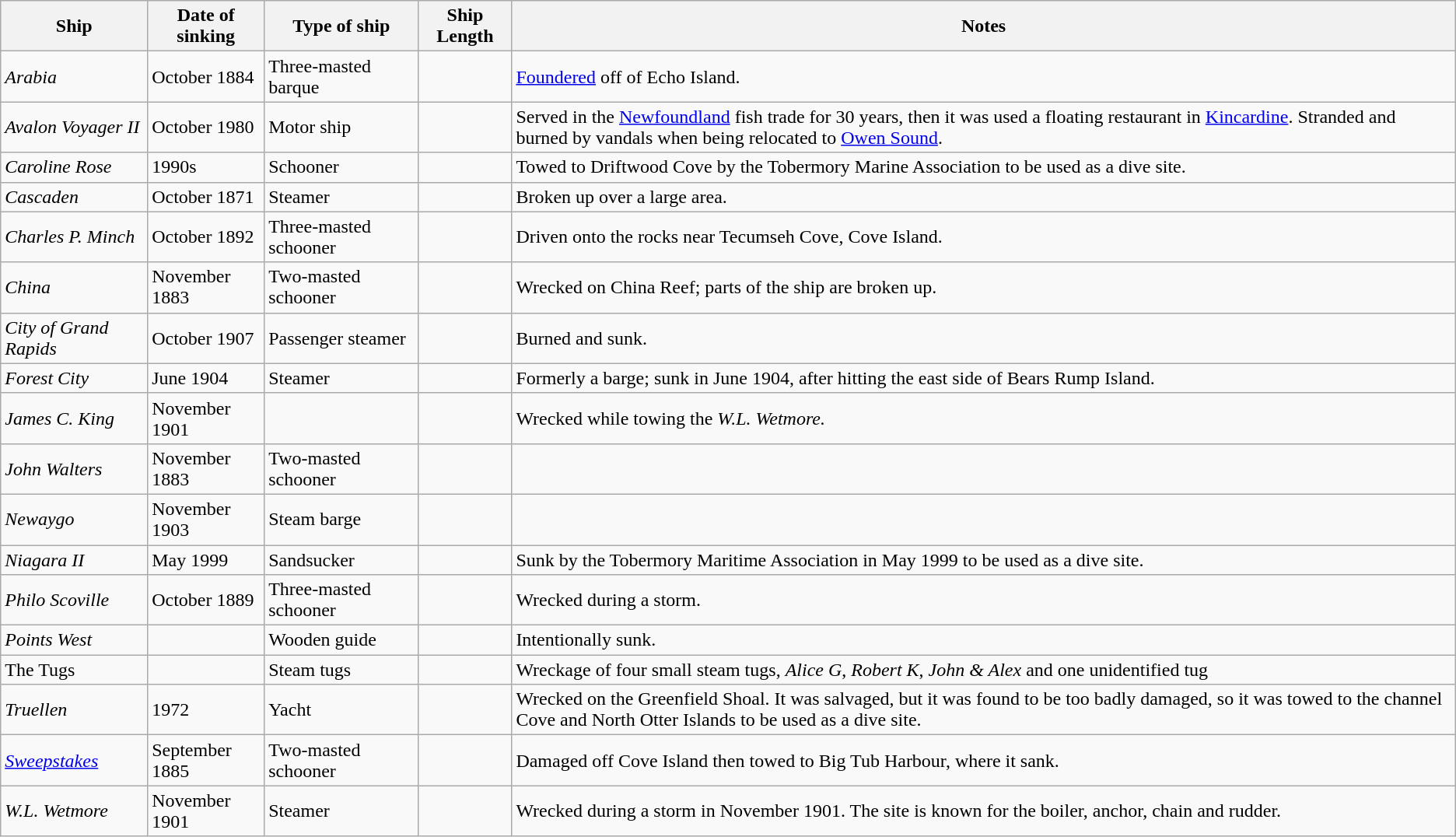<table class="wikitable sortable">
<tr>
<th>Ship</th>
<th>Date of sinking</th>
<th>Type of ship</th>
<th>Ship Length</th>
<th>Notes</th>
</tr>
<tr id="Arabia">
<td><em>Arabia</em></td>
<td>October 1884</td>
<td>Three-masted barque</td>
<td></td>
<td><a href='#'>Foundered</a> off of Echo Island.</td>
</tr>
<tr id="Avalon Voyager II">
<td><em>Avalon Voyager II</em></td>
<td>October 1980</td>
<td>Motor ship</td>
<td></td>
<td>Served in the <a href='#'>Newfoundland</a> fish trade for 30 years, then it was used a floating restaurant in <a href='#'>Kincardine</a>. Stranded and burned by vandals when being relocated to <a href='#'>Owen Sound</a>.</td>
</tr>
<tr id="Caroline Rose">
<td><em>Caroline Rose</em></td>
<td>1990s</td>
<td>Schooner</td>
<td></td>
<td>Towed to Driftwood Cove by the Tobermory Marine Association to be used as a dive site.</td>
</tr>
<tr id="Cascaden">
<td><em>Cascaden</em></td>
<td>October 1871</td>
<td>Steamer</td>
<td></td>
<td>Broken up over a large area.</td>
</tr>
<tr id="Charles P. Minch">
<td><em>Charles P. Minch</em></td>
<td>October 1892</td>
<td>Three-masted schooner</td>
<td></td>
<td>Driven onto the rocks near Tecumseh Cove, Cove Island.</td>
</tr>
<tr id="China">
<td><em>China</em></td>
<td>November 1883</td>
<td>Two-masted schooner</td>
<td></td>
<td>Wrecked on China Reef; parts of the ship are broken up.</td>
</tr>
<tr id="City of Grand Rapids">
<td><em>City of Grand Rapids</em></td>
<td>October 1907</td>
<td>Passenger steamer</td>
<td></td>
<td>Burned and sunk.</td>
</tr>
<tr id="Forest City">
<td><em>Forest City</em></td>
<td>June 1904</td>
<td>Steamer</td>
<td></td>
<td>Formerly a barge; sunk in June 1904, after hitting the east side of Bears Rump Island.</td>
</tr>
<tr id="James C. King">
<td><em>James C. King</em></td>
<td>November 1901</td>
<td></td>
<td></td>
<td>Wrecked while towing the <em>W.L. Wetmore.</em></td>
</tr>
<tr id="John Walters">
<td><em>John Walters</em></td>
<td>November 1883</td>
<td>Two-masted schooner</td>
<td></td>
<td></td>
</tr>
<tr id="Newaygo">
<td><em>Newaygo</em></td>
<td>November 1903</td>
<td>Steam barge</td>
<td></td>
<td></td>
</tr>
<tr id="Niagara II">
<td><em>Niagara II</em></td>
<td>May 1999</td>
<td>Sandsucker</td>
<td></td>
<td>Sunk by the Tobermory Maritime Association in May 1999 to be used as a dive site.</td>
</tr>
<tr id="Philo Scoville">
<td><em>Philo Scoville</em></td>
<td>October 1889</td>
<td>Three-masted schooner</td>
<td></td>
<td>Wrecked during a storm.</td>
</tr>
<tr id="Points West">
<td><em>Points West</em></td>
<td></td>
<td>Wooden guide</td>
<td></td>
<td>Intentionally sunk.</td>
</tr>
<tr id="The Tugs">
<td>The Tugs</td>
<td></td>
<td>Steam tugs</td>
<td></td>
<td>Wreckage of four small steam tugs, <em>Alice G</em>, <em>Robert K</em>, <em>John & Alex</em> and one unidentified tug</td>
</tr>
<tr id="Truellen">
<td><em>Truellen</em></td>
<td>1972</td>
<td>Yacht</td>
<td></td>
<td>Wrecked on the Greenfield Shoal. It was salvaged, but it was found to be too badly damaged, so it was towed to the channel Cove and North Otter Islands to be used as a dive site.</td>
</tr>
<tr id="The Tugs">
<td><a href='#'><em>Sweepstakes</em></a></td>
<td>September 1885</td>
<td>Two-masted schooner</td>
<td></td>
<td>Damaged off Cove Island then towed to Big Tub Harbour, where it sank.</td>
</tr>
<tr id="W.L. Wetmore">
<td><em>W.L. Wetmore</em></td>
<td>November 1901</td>
<td>Steamer</td>
<td></td>
<td>Wrecked during a storm in November 1901. The site is known for the boiler, anchor, chain and rudder.</td>
</tr>
</table>
